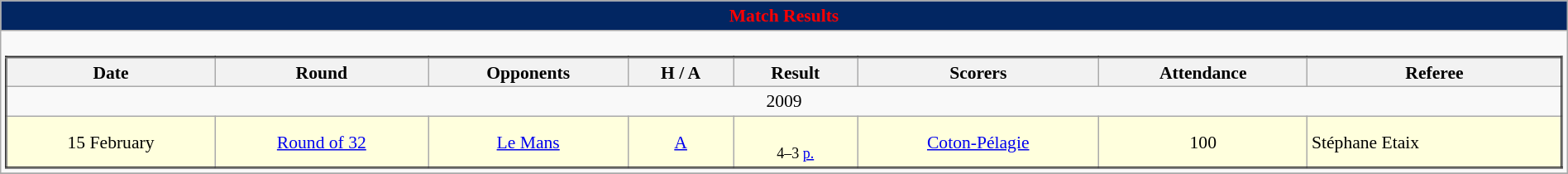<table class="wikitable collapsible collapsed" style="font-size: 90%; margin:0px;" width="100%">
<tr>
<th colspan="6" style="color:red; background:#022662;">Match Results</th>
</tr>
<tr>
<td><br><table width=100% border="2" cellpadding="4" style="border-collapse:collapse; text-align:center;">
<tr style="background:#f0f6ff;">
<th><strong>Date</strong></th>
<th><strong>Round</strong></th>
<th><strong>Opponents</strong></th>
<th><strong>H / A</strong></th>
<th><strong>Result</strong></th>
<th><strong>Scorers</strong></th>
<th><strong>Attendance</strong></th>
<th><strong>Referee</strong></th>
</tr>
<tr>
<td colspan=9>2009</td>
</tr>
<tr bgcolor="#ffffdd">
<td>15 February</td>
<td><a href='#'>Round of 32</a></td>
<td><a href='#'>Le Mans</a></td>
<td><a href='#'>A</a></td>
<td><br><small>4–3 <a href='#'>p.</a></small></td>
<td><a href='#'>Coton-Pélagie</a> </td>
<td>100</td>
<td align="left"> Stéphane Etaix</td>
</tr>
</table>
</td>
</tr>
<tr>
</tr>
</table>
